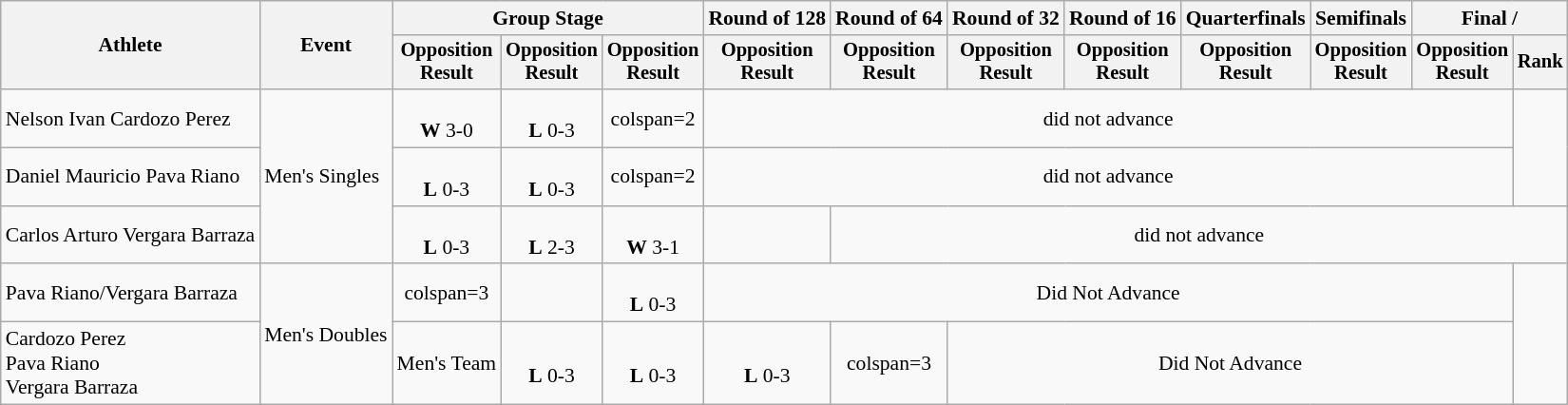<table class="wikitable" style="font-size:90%;">
<tr>
<th rowspan=2>Athlete</th>
<th rowspan=2>Event</th>
<th colspan=3>Group Stage</th>
<th>Round of 128</th>
<th>Round of 64</th>
<th>Round of 32</th>
<th>Round of 16</th>
<th>Quarterfinals</th>
<th>Semifinals</th>
<th colspan=2>Final / </th>
</tr>
<tr style="font-size:95%">
<th>Opposition<br>Result</th>
<th>Opposition<br>Result</th>
<th>Opposition<br>Result</th>
<th>Opposition<br>Result</th>
<th>Opposition<br>Result</th>
<th>Opposition<br>Result</th>
<th>Opposition<br>Result</th>
<th>Opposition<br>Result</th>
<th>Opposition<br>Result</th>
<th>Opposition<br>Result</th>
<th>Rank</th>
</tr>
<tr align=center>
<td align=left>Nelson Ivan Cardozo Perez</td>
<td align=left rowspan=3>Men's Singles</td>
<td><br><strong>W</strong> 3-0</td>
<td><br><strong>L</strong> 0-3</td>
<td>colspan=2 </td>
<td colspan=7>did not advance</td>
</tr>
<tr align=center>
<td align=left>Daniel Mauricio Pava Riano</td>
<td><br><strong>L</strong> 0-3</td>
<td><br><strong>L</strong> 0-3</td>
<td>colspan=2 </td>
<td colspan=7>did not advance</td>
</tr>
<tr align=center>
<td align=left>Carlos Arturo Vergara Barraza</td>
<td><br><strong>L</strong> 0-3</td>
<td><br><strong>L</strong> 2-3</td>
<td><br><strong>W</strong> 3-1</td>
<td></td>
<td colspan=7>did not advance</td>
</tr>
<tr align=center>
<td align=left>Pava Riano/Vergara Barraza</td>
<td align=left rowspan=2>Men's Doubles</td>
<td>colspan=3 </td>
<td></td>
<td><br><strong>L</strong> 0-3</td>
<td colspan=7>Did Not Advance</td>
</tr>
<tr align=center>
<td align=left>Cardozo Perez<br>Pava Riano<br>Vergara Barraza</td>
<td align=left>Men's Team</td>
<td><br><strong>L</strong> 0-3</td>
<td><br><strong>L</strong> 0-3</td>
<td><br><strong>L</strong> 0-3</td>
<td>colspan=3 </td>
<td colspan=5>Did Not Advance</td>
</tr>
</table>
